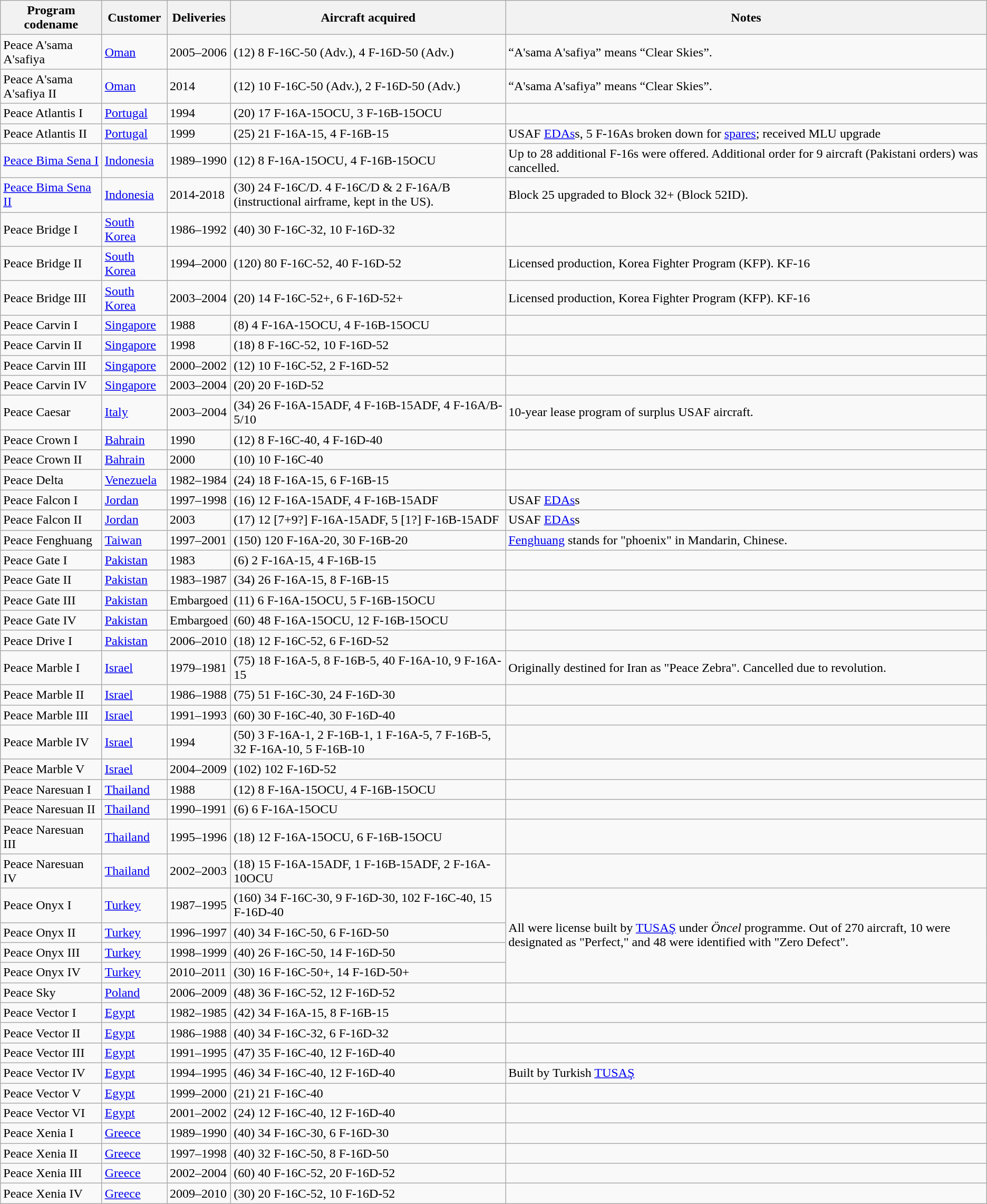<table class="wikitable">
<tr>
<th>Program codename</th>
<th>Customer</th>
<th>Deliveries</th>
<th>Aircraft acquired</th>
<th>Notes</th>
</tr>
<tr>
<td>Peace A'sama A'safiya</td>
<td><a href='#'>Oman</a></td>
<td>2005–2006</td>
<td>(12) 8 F-16C-50 (Adv.), 4 F-16D-50 (Adv.)</td>
<td>“A'sama A'safiya” means “Clear Skies”.</td>
</tr>
<tr>
<td>Peace A'sama A'safiya II</td>
<td><a href='#'>Oman</a></td>
<td>2014</td>
<td>(12) 10 F-16C-50 (Adv.), 2 F-16D-50 (Adv.)</td>
<td>“A'sama A'safiya” means “Clear Skies”.</td>
</tr>
<tr>
<td>Peace Atlantis I</td>
<td><a href='#'>Portugal</a></td>
<td>1994</td>
<td>(20) 17 F-16A-15OCU, 3 F-16B-15OCU</td>
<td></td>
</tr>
<tr>
<td>Peace Atlantis II</td>
<td><a href='#'>Portugal</a></td>
<td>1999</td>
<td>(25) 21 F-16A-15, 4 F-16B-15</td>
<td>USAF <a href='#'>EDAs</a>s, 5 F-16As broken down for <a href='#'>spares</a>; received MLU upgrade</td>
</tr>
<tr>
<td><a href='#'>Peace Bima Sena I</a></td>
<td><a href='#'>Indonesia</a></td>
<td>1989–1990</td>
<td>(12) 8 F-16A-15OCU, 4 F-16B-15OCU</td>
<td>Up to 28 additional F-16s were offered. Additional order for 9 aircraft (Pakistani orders) was cancelled.</td>
</tr>
<tr>
<td><a href='#'>Peace Bima Sena II</a></td>
<td><a href='#'>Indonesia</a></td>
<td>2014-2018</td>
<td>(30) 24 F-16C/D. 4 F-16C/D & 2 F-16A/B (instructional airframe, kept in the US).</td>
<td>Block 25 upgraded to Block 32+ (Block 52ID).</td>
</tr>
<tr>
<td>Peace Bridge I</td>
<td><a href='#'>South Korea</a></td>
<td>1986–1992</td>
<td>(40) 30 F-16C-32, 10 F-16D-32</td>
<td></td>
</tr>
<tr>
<td>Peace Bridge II</td>
<td><a href='#'>South Korea</a></td>
<td>1994–2000</td>
<td>(120) 80 F-16C-52, 40 F-16D-52</td>
<td>Licensed production, Korea Fighter Program (KFP). KF-16</td>
</tr>
<tr>
<td>Peace Bridge III</td>
<td><a href='#'>South Korea</a></td>
<td>2003–2004</td>
<td>(20) 14 F-16C-52+, 6 F-16D-52+</td>
<td>Licensed production, Korea Fighter Program (KFP). KF-16</td>
</tr>
<tr>
<td>Peace Carvin I</td>
<td><a href='#'>Singapore</a></td>
<td>1988</td>
<td>(8) 4 F-16A-15OCU, 4 F-16B-15OCU</td>
<td></td>
</tr>
<tr>
<td>Peace Carvin II</td>
<td><a href='#'>Singapore</a></td>
<td>1998</td>
<td>(18) 8 F-16C-52, 10 F-16D-52</td>
<td></td>
</tr>
<tr>
<td>Peace Carvin III</td>
<td><a href='#'>Singapore</a></td>
<td>2000–2002</td>
<td>(12) 10 F-16C-52, 2 F-16D-52</td>
<td></td>
</tr>
<tr>
<td>Peace Carvin IV</td>
<td><a href='#'>Singapore</a></td>
<td>2003–2004</td>
<td>(20) 20 F-16D-52</td>
<td></td>
</tr>
<tr>
<td>Peace Caesar</td>
<td><a href='#'>Italy</a></td>
<td>2003–2004</td>
<td>(34) 26 F-16A-15ADF, 4 F-16B-15ADF, 4 F-16A/B-5/10</td>
<td>10-year lease program of surplus USAF aircraft.</td>
</tr>
<tr>
<td>Peace Crown I</td>
<td><a href='#'>Bahrain</a></td>
<td>1990</td>
<td>(12) 8 F-16C-40, 4 F-16D-40</td>
<td></td>
</tr>
<tr>
<td>Peace Crown II</td>
<td><a href='#'>Bahrain</a></td>
<td>2000</td>
<td>(10) 10 F-16C-40</td>
<td></td>
</tr>
<tr>
<td>Peace Delta</td>
<td><a href='#'>Venezuela</a></td>
<td>1982–1984</td>
<td>(24) 18 F-16A-15, 6 F-16B-15</td>
<td></td>
</tr>
<tr>
<td>Peace Falcon I</td>
<td><a href='#'>Jordan</a></td>
<td>1997–1998</td>
<td>(16) 12 F-16A-15ADF, 4 F-16B-15ADF</td>
<td>USAF <a href='#'>EDAs</a>s</td>
</tr>
<tr>
<td>Peace Falcon II</td>
<td><a href='#'>Jordan</a></td>
<td>2003</td>
<td>(17) 12 [7+9?] F-16A-15ADF, 5 [1?] F-16B-15ADF</td>
<td>USAF <a href='#'>EDAs</a>s</td>
</tr>
<tr>
<td>Peace Fenghuang</td>
<td><a href='#'>Taiwan</a></td>
<td>1997–2001</td>
<td>(150) 120 F-16A-20, 30 F-16B-20</td>
<td><a href='#'>Fenghuang</a> stands for "phoenix" in Mandarin, Chinese.</td>
</tr>
<tr>
<td>Peace Gate I</td>
<td><a href='#'>Pakistan</a></td>
<td>1983</td>
<td>(6) 2 F-16A-15, 4 F-16B-15</td>
<td></td>
</tr>
<tr>
<td>Peace Gate II</td>
<td><a href='#'>Pakistan</a></td>
<td>1983–1987</td>
<td>(34) 26 F-16A-15, 8 F-16B-15</td>
<td></td>
</tr>
<tr>
<td>Peace Gate III</td>
<td><a href='#'>Pakistan</a></td>
<td>Embargoed</td>
<td>(11) 6 F-16A-15OCU, 5 F-16B-15OCU</td>
<td></td>
</tr>
<tr>
<td>Peace Gate IV</td>
<td><a href='#'>Pakistan</a></td>
<td>Embargoed</td>
<td>(60) 48 F-16A-15OCU, 12 F-16B-15OCU</td>
<td></td>
</tr>
<tr>
<td>Peace Drive I</td>
<td><a href='#'>Pakistan</a></td>
<td>2006–2010</td>
<td>(18) 12 F-16C-52, 6 F-16D-52</td>
<td></td>
</tr>
<tr>
<td>Peace Marble I</td>
<td><a href='#'>Israel</a></td>
<td>1979–1981</td>
<td>(75) 18 F-16A-5, 8 F-16B-5, 40 F-16A-10, 9 F-16A-15</td>
<td>Originally destined for Iran as "Peace Zebra". Cancelled due to revolution.</td>
</tr>
<tr>
<td>Peace Marble II</td>
<td><a href='#'>Israel</a></td>
<td>1986–1988</td>
<td>(75) 51 F-16C-30, 24 F-16D-30</td>
<td></td>
</tr>
<tr>
<td>Peace Marble III</td>
<td><a href='#'>Israel</a></td>
<td>1991–1993</td>
<td>(60) 30 F-16C-40, 30 F-16D-40</td>
<td></td>
</tr>
<tr>
<td>Peace Marble IV</td>
<td><a href='#'>Israel</a></td>
<td>1994</td>
<td>(50) 3 F-16A-1, 2 F-16B-1, 1 F-16A-5, 7 F-16B-5, 32 F-16A-10, 5 F-16B-10</td>
<td></td>
</tr>
<tr>
<td>Peace Marble V</td>
<td><a href='#'>Israel</a></td>
<td>2004–2009</td>
<td>(102) 102 F-16D-52</td>
<td></td>
</tr>
<tr>
<td>Peace Naresuan I</td>
<td><a href='#'>Thailand</a></td>
<td>1988</td>
<td>(12) 8 F-16A-15OCU, 4 F-16B-15OCU</td>
<td></td>
</tr>
<tr>
<td>Peace Naresuan II</td>
<td><a href='#'>Thailand</a></td>
<td>1990–1991</td>
<td>(6) 6 F-16A-15OCU</td>
<td></td>
</tr>
<tr>
<td>Peace Naresuan III</td>
<td><a href='#'>Thailand</a></td>
<td>1995–1996</td>
<td>(18) 12 F-16A-15OCU, 6 F-16B-15OCU</td>
<td></td>
</tr>
<tr>
<td>Peace Naresuan IV</td>
<td><a href='#'>Thailand</a></td>
<td>2002–2003</td>
<td>(18) 15 F-16A-15ADF, 1 F-16B-15ADF, 2 F-16A-10OCU</td>
<td></td>
</tr>
<tr>
<td>Peace Onyx I</td>
<td><a href='#'>Turkey</a></td>
<td>1987–1995</td>
<td>(160) 34 F-16C-30, 9 F-16D-30, 102 F-16C-40, 15 F-16D-40</td>
<td rowspan="4">All were license built by <a href='#'>TUSAŞ</a> under <em>Öncel</em> programme. Out of 270 aircraft, 10 were designated as "Perfect," and 48 were identified with "Zero Defect".</td>
</tr>
<tr>
<td>Peace Onyx II</td>
<td><a href='#'>Turkey</a></td>
<td>1996–1997</td>
<td>(40) 34 F-16C-50, 6 F-16D-50</td>
</tr>
<tr>
<td>Peace Onyx III</td>
<td><a href='#'>Turkey</a></td>
<td>1998–1999</td>
<td>(40) 26 F-16C-50, 14 F-16D-50</td>
</tr>
<tr>
<td>Peace Onyx IV</td>
<td><a href='#'>Turkey</a></td>
<td>2010–2011</td>
<td>(30) 16 F-16C-50+, 14 F-16D-50+</td>
</tr>
<tr>
<td>Peace Sky</td>
<td><a href='#'>Poland</a></td>
<td>2006–2009</td>
<td>(48) 36 F-16C-52, 12 F-16D-52</td>
<td></td>
</tr>
<tr>
<td>Peace Vector I</td>
<td><a href='#'>Egypt</a></td>
<td>1982–1985</td>
<td>(42) 34 F-16A-15, 8 F-16B-15</td>
<td></td>
</tr>
<tr>
<td>Peace Vector II</td>
<td><a href='#'>Egypt</a></td>
<td>1986–1988</td>
<td>(40) 34 F-16C-32, 6 F-16D-32</td>
<td></td>
</tr>
<tr>
<td>Peace Vector III</td>
<td><a href='#'>Egypt</a></td>
<td>1991–1995</td>
<td>(47) 35 F-16C-40, 12 F-16D-40</td>
<td></td>
</tr>
<tr>
<td>Peace Vector IV</td>
<td><a href='#'>Egypt</a></td>
<td>1994–1995</td>
<td>(46) 34 F-16C-40, 12 F-16D-40</td>
<td>Built by Turkish <a href='#'>TUSAŞ</a></td>
</tr>
<tr>
<td>Peace Vector V</td>
<td><a href='#'>Egypt</a></td>
<td>1999–2000</td>
<td>(21) 21 F-16C-40</td>
<td></td>
</tr>
<tr>
<td>Peace Vector VI</td>
<td><a href='#'>Egypt</a></td>
<td>2001–2002</td>
<td>(24) 12 F-16C-40, 12 F-16D-40</td>
<td></td>
</tr>
<tr>
<td>Peace Xenia I</td>
<td><a href='#'>Greece</a></td>
<td>1989–1990</td>
<td>(40) 34 F-16C-30, 6 F-16D-30</td>
<td></td>
</tr>
<tr>
<td>Peace Xenia II</td>
<td><a href='#'>Greece</a></td>
<td>1997–1998</td>
<td>(40) 32 F-16C-50, 8 F-16D-50</td>
<td></td>
</tr>
<tr>
<td>Peace Xenia III</td>
<td><a href='#'>Greece</a></td>
<td>2002–2004</td>
<td>(60) 40 F-16C-52, 20 F-16D-52</td>
<td></td>
</tr>
<tr>
<td>Peace Xenia IV</td>
<td><a href='#'>Greece</a></td>
<td>2009–2010</td>
<td>(30) 20 F-16C-52, 10 F-16D-52</td>
<td></td>
</tr>
</table>
